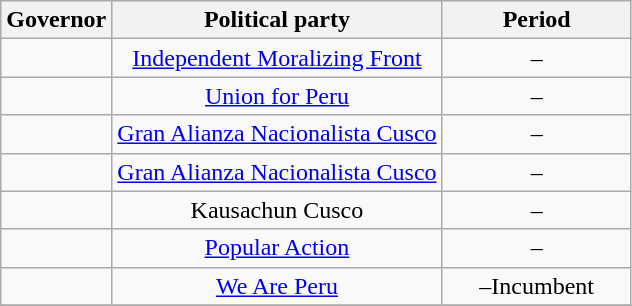<table class=wikitable>
<tr style="text-align:center; background:#e6e9ff;">
<th>Governor</th>
<th>Political party</th>
<th width=30%>Period<br></th>
</tr>
<tr>
<td align="center"></td>
<td align="center"><a href='#'>Independent Moralizing Front</a></td>
<td align="center">–<br></td>
</tr>
<tr>
<td align="center"></td>
<td align="center"><a href='#'>Union for Peru</a></td>
<td align="center">–<br></td>
</tr>
<tr>
<td align="center"></td>
<td align="center"><a href='#'>Gran Alianza Nacionalista Cusco</a></td>
<td align="center">–<br></td>
</tr>
<tr>
<td align="center"></td>
<td align="center"><a href='#'>Gran Alianza Nacionalista Cusco</a></td>
<td align="center">–<br></td>
</tr>
<tr>
<td align="center"></td>
<td align="center">Kausachun Cusco</td>
<td align="center">–<br></td>
</tr>
<tr>
<td align="center"></td>
<td align="center"><a href='#'>Popular Action</a></td>
<td align="center">–<br></td>
</tr>
<tr>
<td align="center"></td>
<td align="center"><a href='#'>We Are Peru</a></td>
<td align="center">–Incumbent<br></td>
</tr>
<tr>
</tr>
</table>
